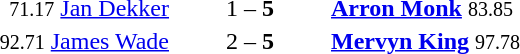<table style="text-align:center">
<tr>
<th width=223></th>
<th width=100></th>
<th width=223></th>
</tr>
<tr>
<td align=right><small><span>71.17</span></small> <a href='#'>Jan Dekker</a> </td>
<td>1 – <strong>5</strong></td>
<td align=left> <strong><a href='#'>Arron Monk</a></strong> <small><span>83.85</span></small></td>
</tr>
<tr>
<td align=right><small><span>92.71</span></small> <a href='#'>James Wade</a> </td>
<td>2 – <strong>5</strong></td>
<td align=left> <strong><a href='#'>Mervyn King</a></strong> <small><span>97.78</span></small></td>
</tr>
</table>
